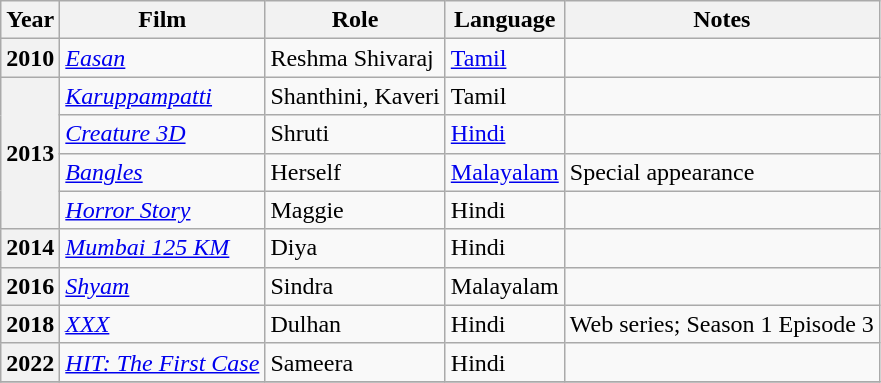<table class="wikitable plainrowheaders sortable">
<tr>
<th>Year</th>
<th>Film</th>
<th>Role</th>
<th>Language</th>
<th class="unsortable">Notes</th>
</tr>
<tr>
<th scope="row">2010</th>
<td><em><a href='#'>Easan</a></em></td>
<td>Reshma Shivaraj</td>
<td><a href='#'>Tamil</a></td>
<td></td>
</tr>
<tr>
<th scope="row" rowspan="4">2013</th>
<td><em><a href='#'>Karuppampatti</a></em></td>
<td>Shanthini, Kaveri</td>
<td>Tamil</td>
<td></td>
</tr>
<tr>
<td><em><a href='#'>Creature 3D</a></em></td>
<td>Shruti</td>
<td><a href='#'>Hindi</a></td>
<td></td>
</tr>
<tr>
<td><em><a href='#'>Bangles</a></em></td>
<td>Herself</td>
<td><a href='#'>Malayalam</a></td>
<td>Special appearance</td>
</tr>
<tr>
<td><em><a href='#'>Horror Story</a></em></td>
<td>Maggie</td>
<td>Hindi</td>
<td></td>
</tr>
<tr>
<th scope="row">2014</th>
<td><em><a href='#'>Mumbai 125 KM</a></em></td>
<td>Diya</td>
<td>Hindi</td>
<td></td>
</tr>
<tr>
<th scope="row">2016</th>
<td><em><a href='#'>Shyam</a></em></td>
<td>Sindra</td>
<td>Malayalam</td>
<td></td>
</tr>
<tr>
<th scope="row">2018</th>
<td><em><a href='#'>XXX</a></em></td>
<td>Dulhan</td>
<td>Hindi</td>
<td>Web series; Season 1 Episode 3</td>
</tr>
<tr>
<th scope="row">2022</th>
<td><em> <a href='#'>HIT: The First Case</a></em></td>
<td>Sameera</td>
<td>Hindi</td>
<td></td>
</tr>
<tr>
</tr>
</table>
